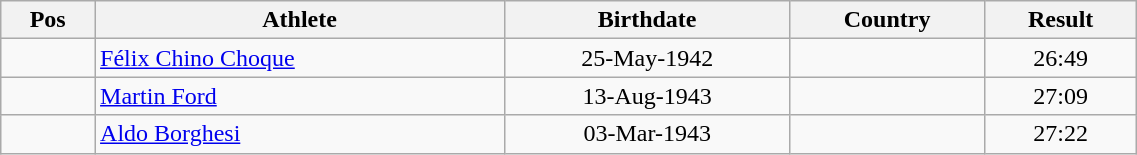<table class="wikitable"  style="text-align:center; width:60%;">
<tr>
<th>Pos</th>
<th>Athlete</th>
<th>Birthdate</th>
<th>Country</th>
<th>Result</th>
</tr>
<tr>
<td align=center></td>
<td align=left><a href='#'>Félix Chino Choque</a></td>
<td>25-May-1942</td>
<td align=left></td>
<td>26:49</td>
</tr>
<tr>
<td align=center></td>
<td align=left><a href='#'>Martin Ford</a></td>
<td>13-Aug-1943</td>
<td align=left></td>
<td>27:09</td>
</tr>
<tr>
<td align=center></td>
<td align=left><a href='#'>Aldo Borghesi</a></td>
<td>03-Mar-1943</td>
<td align=left></td>
<td>27:22</td>
</tr>
</table>
